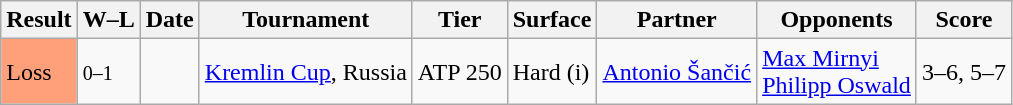<table class="wikitable">
<tr>
<th>Result</th>
<th>W–L</th>
<th>Date</th>
<th>Tournament</th>
<th>Tier</th>
<th>Surface</th>
<th>Partner</th>
<th>Opponents</th>
<th>Score</th>
</tr>
<tr>
<td bgcolor=ffa07a>Loss</td>
<td><small>0–1</small></td>
<td><a href='#'></a></td>
<td><a href='#'>Kremlin Cup</a>, Russia</td>
<td>ATP 250</td>
<td>Hard (i)</td>
<td> <a href='#'>Antonio Šančić</a></td>
<td> <a href='#'>Max Mirnyi</a><br> <a href='#'>Philipp Oswald</a></td>
<td>3–6, 5–7</td>
</tr>
</table>
